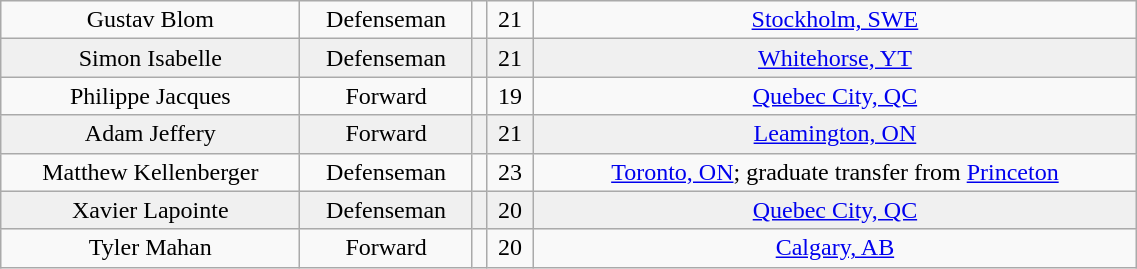<table class="wikitable" width="60%">
<tr align="center" bgcolor="">
<td>Gustav Blom</td>
<td>Defenseman</td>
<td></td>
<td>21</td>
<td><a href='#'>Stockholm, SWE</a></td>
</tr>
<tr align="center" bgcolor="f0f0f0">
<td>Simon Isabelle</td>
<td>Defenseman</td>
<td></td>
<td>21</td>
<td><a href='#'>Whitehorse, YT</a></td>
</tr>
<tr align="center" bgcolor="">
<td>Philippe Jacques</td>
<td>Forward</td>
<td></td>
<td>19</td>
<td><a href='#'>Quebec City, QC</a></td>
</tr>
<tr align="center" bgcolor="f0f0f0">
<td>Adam Jeffery</td>
<td>Forward</td>
<td></td>
<td>21</td>
<td><a href='#'>Leamington, ON</a></td>
</tr>
<tr align="center" bgcolor="">
<td>Matthew Kellenberger</td>
<td>Defenseman</td>
<td></td>
<td>23</td>
<td><a href='#'>Toronto, ON</a>; graduate transfer from <a href='#'>Princeton</a></td>
</tr>
<tr align="center" bgcolor="f0f0f0">
<td>Xavier Lapointe</td>
<td>Defenseman</td>
<td></td>
<td>20</td>
<td><a href='#'>Quebec City, QC</a></td>
</tr>
<tr align="center" bgcolor="">
<td>Tyler Mahan</td>
<td>Forward</td>
<td></td>
<td>20</td>
<td><a href='#'>Calgary, AB</a></td>
</tr>
</table>
